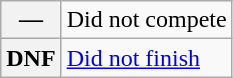<table class="wikitable">
<tr>
<th scope="row">—</th>
<td>Did not compete</td>
</tr>
<tr>
<th scope="row">DNF</th>
<td><a href='#'>Did not finish</a></td>
</tr>
</table>
